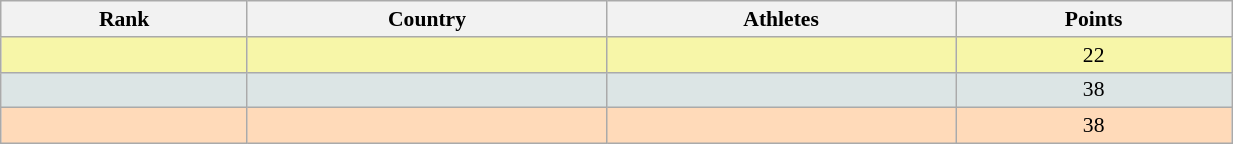<table class="wikitable" width=65% style="font-size:90%; text-align:center;">
<tr>
<th>Rank</th>
<th>Country</th>
<th>Athletes</th>
<th>Points</th>
</tr>
<tr bgcolor="#F7F6A8">
<td></td>
<td align=left></td>
<td></td>
<td>22</td>
</tr>
<tr bgcolor="#DCE5E5">
<td></td>
<td align=left></td>
<td></td>
<td>38</td>
</tr>
<tr bgcolor="#FFDAB9">
<td></td>
<td align=left></td>
<td></td>
<td>38</td>
</tr>
</table>
